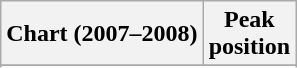<table class="wikitable sortable plainrowheaders" style="text-align:center">
<tr>
<th scope="col">Chart (2007–2008)</th>
<th scope="col">Peak<br>position</th>
</tr>
<tr>
</tr>
<tr>
</tr>
<tr>
</tr>
<tr>
</tr>
<tr>
</tr>
<tr>
</tr>
<tr>
</tr>
<tr>
</tr>
<tr>
</tr>
<tr>
</tr>
<tr>
</tr>
<tr>
</tr>
<tr>
</tr>
<tr>
</tr>
<tr>
</tr>
<tr>
</tr>
</table>
